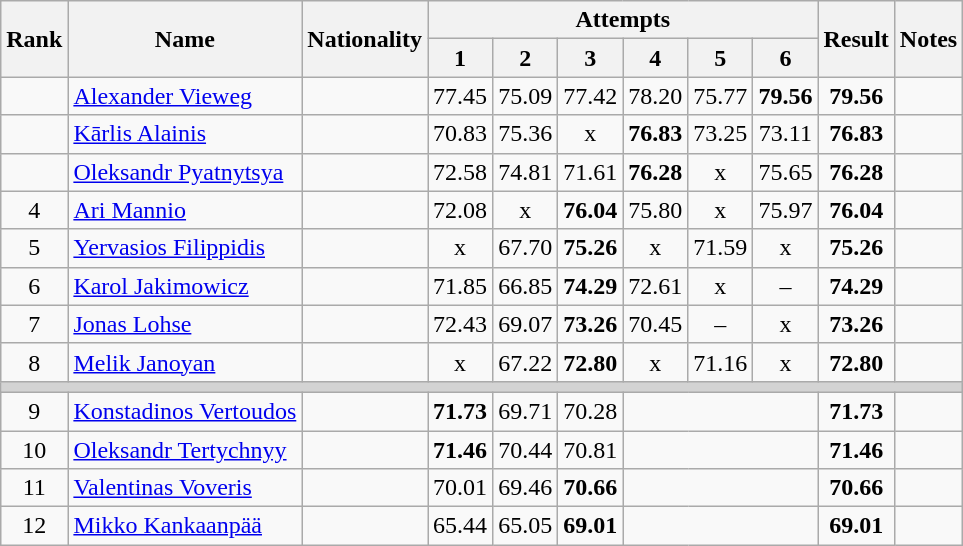<table class="wikitable sortable" style="text-align:center">
<tr>
<th rowspan=2>Rank</th>
<th rowspan=2>Name</th>
<th rowspan=2>Nationality</th>
<th colspan=6>Attempts</th>
<th rowspan=2>Result</th>
<th rowspan=2>Notes</th>
</tr>
<tr>
<th>1</th>
<th>2</th>
<th>3</th>
<th>4</th>
<th>5</th>
<th>6</th>
</tr>
<tr>
<td></td>
<td align=left><a href='#'>Alexander Vieweg</a></td>
<td align=left></td>
<td>77.45</td>
<td>75.09</td>
<td>77.42</td>
<td>78.20</td>
<td>75.77</td>
<td><strong>79.56</strong></td>
<td><strong>79.56</strong></td>
<td></td>
</tr>
<tr>
<td></td>
<td align=left><a href='#'>Kārlis Alainis</a></td>
<td align=left></td>
<td>70.83</td>
<td>75.36</td>
<td>x</td>
<td><strong>76.83</strong></td>
<td>73.25</td>
<td>73.11</td>
<td><strong>76.83</strong></td>
<td></td>
</tr>
<tr>
<td></td>
<td align=left><a href='#'>Oleksandr Pyatnytsya</a></td>
<td align=left></td>
<td>72.58</td>
<td>74.81</td>
<td>71.61</td>
<td><strong>76.28</strong></td>
<td>x</td>
<td>75.65</td>
<td><strong>76.28</strong></td>
<td></td>
</tr>
<tr>
<td>4</td>
<td align=left><a href='#'>Ari Mannio</a></td>
<td align=left></td>
<td>72.08</td>
<td>x</td>
<td><strong>76.04</strong></td>
<td>75.80</td>
<td>x</td>
<td>75.97</td>
<td><strong>76.04</strong></td>
<td></td>
</tr>
<tr>
<td>5</td>
<td align=left><a href='#'>Yervasios Filippidis</a></td>
<td align=left></td>
<td>x</td>
<td>67.70</td>
<td><strong>75.26</strong></td>
<td>x</td>
<td>71.59</td>
<td>x</td>
<td><strong>75.26</strong></td>
<td></td>
</tr>
<tr>
<td>6</td>
<td align=left><a href='#'>Karol Jakimowicz</a></td>
<td align=left></td>
<td>71.85</td>
<td>66.85</td>
<td><strong>74.29</strong></td>
<td>72.61</td>
<td>x</td>
<td>–</td>
<td><strong>74.29</strong></td>
<td></td>
</tr>
<tr>
<td>7</td>
<td align=left><a href='#'>Jonas Lohse</a></td>
<td align=left></td>
<td>72.43</td>
<td>69.07</td>
<td><strong>73.26</strong></td>
<td>70.45</td>
<td>–</td>
<td>x</td>
<td><strong>73.26</strong></td>
<td></td>
</tr>
<tr>
<td>8</td>
<td align=left><a href='#'>Melik Janoyan</a></td>
<td align=left></td>
<td>x</td>
<td>67.22</td>
<td><strong>72.80</strong></td>
<td>x</td>
<td>71.16</td>
<td>x</td>
<td><strong>72.80</strong></td>
<td></td>
</tr>
<tr>
<td colspan=11 bgcolor=lightgray></td>
</tr>
<tr>
<td>9</td>
<td align=left><a href='#'>Konstadinos Vertoudos</a></td>
<td align=left></td>
<td><strong>71.73</strong></td>
<td>69.71</td>
<td>70.28</td>
<td colspan=3></td>
<td><strong>71.73</strong></td>
<td></td>
</tr>
<tr>
<td>10</td>
<td align=left><a href='#'>Oleksandr Tertychnyy</a></td>
<td align=left></td>
<td><strong>71.46</strong></td>
<td>70.44</td>
<td>70.81</td>
<td colspan=3></td>
<td><strong>71.46</strong></td>
<td></td>
</tr>
<tr>
<td>11</td>
<td align=left><a href='#'>Valentinas Voveris</a></td>
<td align=left></td>
<td>70.01</td>
<td>69.46</td>
<td><strong>70.66</strong></td>
<td colspan=3></td>
<td><strong>70.66</strong></td>
<td></td>
</tr>
<tr>
<td>12</td>
<td align=left><a href='#'>Mikko Kankaanpää</a></td>
<td align=left></td>
<td>65.44</td>
<td>65.05</td>
<td><strong>69.01</strong></td>
<td colspan=3></td>
<td><strong>69.01</strong></td>
<td></td>
</tr>
</table>
